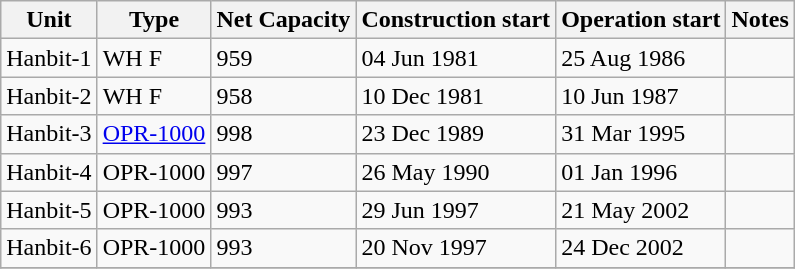<table class="wikitable">
<tr>
<th>Unit</th>
<th>Type</th>
<th>Net Capacity</th>
<th>Construction start</th>
<th>Operation start</th>
<th>Notes</th>
</tr>
<tr>
<td>Hanbit-1</td>
<td>WH F</td>
<td>959</td>
<td>04 Jun 1981</td>
<td>25 Aug 1986</td>
<td></td>
</tr>
<tr>
<td>Hanbit-2</td>
<td>WH F</td>
<td>958</td>
<td>10 Dec 1981</td>
<td>10 Jun 1987</td>
<td></td>
</tr>
<tr>
<td>Hanbit-3</td>
<td><a href='#'>OPR-1000</a></td>
<td>998</td>
<td>23 Dec 1989</td>
<td>31 Mar 1995</td>
<td></td>
</tr>
<tr>
<td>Hanbit-4</td>
<td>OPR-1000</td>
<td>997</td>
<td>26 May 1990</td>
<td>01 Jan 1996</td>
<td></td>
</tr>
<tr>
<td>Hanbit-5</td>
<td>OPR-1000</td>
<td>993</td>
<td>29 Jun 1997</td>
<td>21 May 2002</td>
<td></td>
</tr>
<tr>
<td>Hanbit-6</td>
<td>OPR-1000</td>
<td>993</td>
<td>20 Nov 1997</td>
<td>24 Dec 2002</td>
<td></td>
</tr>
<tr>
</tr>
</table>
